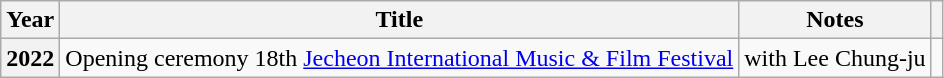<table class="wikitable  plainrowheaders">
<tr>
<th scope="col">Year</th>
<th scope="col">Title</th>
<th scope="col">Notes</th>
<th scope="col" class="unsortable"></th>
</tr>
<tr>
<th scope="row">2022</th>
<td>Opening ceremony 18th <a href='#'>Jecheon International Music & Film Festival</a></td>
<td>with Lee Chung-ju</td>
<td></td>
</tr>
</table>
